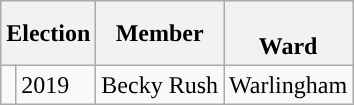<table class="wikitable">
<tr>
<th colspan="2">Election</th>
<th>Member</th>
<th><br>Ward</th>
</tr>
<tr>
<td style="background-color: "></td>
<td>2019</td>
<td>Becky Rush</td>
<td>Warlingham</td>
</tr>
</table>
